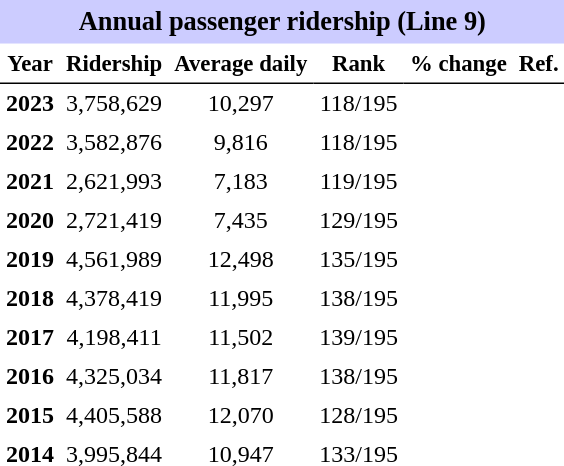<table class="toccolours" cellpadding="4" cellspacing="0" style="text-align:right;">
<tr>
<th colspan="6"  style="background-color:#ccf; background-color:#ccf; font-size:110%; text-align:center;">Annual passenger ridership (Line 9)</th>
</tr>
<tr style="font-size:95%; text-align:center">
<th style="border-bottom:1px solid black">Year</th>
<th style="border-bottom:1px solid black">Ridership</th>
<th style="border-bottom:1px solid black">Average daily</th>
<th style="border-bottom:1px solid black">Rank</th>
<th style="border-bottom:1px solid black">% change</th>
<th style="border-bottom:1px solid black">Ref.</th>
</tr>
<tr style="text-align:center;">
<td><strong>2023</strong></td>
<td>3,758,629</td>
<td>10,297</td>
<td>118/195</td>
<td></td>
<td></td>
</tr>
<tr style="text-align:center;">
<td><strong>2022</strong></td>
<td>3,582,876</td>
<td>9,816</td>
<td>118/195</td>
<td></td>
<td></td>
</tr>
<tr style="text-align:center;">
<td><strong>2021</strong></td>
<td>2,621,993</td>
<td>7,183</td>
<td>119/195</td>
<td></td>
<td></td>
</tr>
<tr style="text-align:center;">
<td><strong>2020</strong></td>
<td>2,721,419</td>
<td>7,435</td>
<td>129/195</td>
<td></td>
<td></td>
</tr>
<tr style="text-align:center;">
<td><strong>2019</strong></td>
<td>4,561,989</td>
<td>12,498</td>
<td>135/195</td>
<td></td>
<td></td>
</tr>
<tr style="text-align:center;">
<td><strong>2018</strong></td>
<td>4,378,419</td>
<td>11,995</td>
<td>138/195</td>
<td></td>
<td></td>
</tr>
<tr style="text-align:center;">
<td><strong>2017</strong></td>
<td>4,198,411</td>
<td>11,502</td>
<td>139/195</td>
<td></td>
<td></td>
</tr>
<tr style="text-align:center;">
<td><strong>2016</strong></td>
<td>4,325,034</td>
<td>11,817</td>
<td>138/195</td>
<td></td>
<td></td>
</tr>
<tr style="text-align:center;">
<td><strong>2015</strong></td>
<td>4,405,588</td>
<td>12,070</td>
<td>128/195</td>
<td></td>
<td></td>
</tr>
<tr style="text-align:center;">
<td><strong>2014</strong></td>
<td>3,995,844</td>
<td>10,947</td>
<td>133/195</td>
<td></td>
<td></td>
</tr>
</table>
